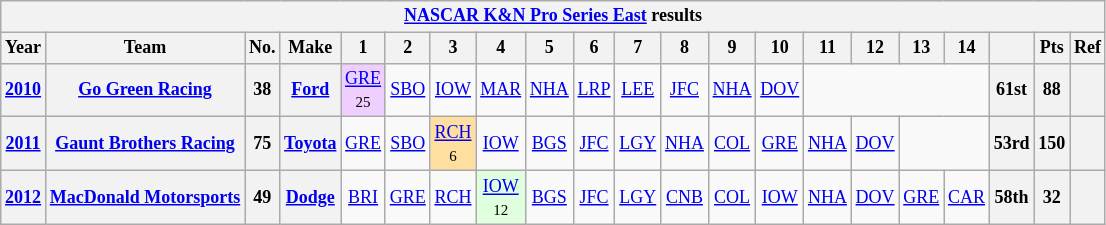<table class="wikitable" style="text-align:center; font-size:75%">
<tr>
<th colspan=21><a href='#'>NASCAR K&N Pro Series East</a> results</th>
</tr>
<tr>
<th>Year</th>
<th>Team</th>
<th>No.</th>
<th>Make</th>
<th>1</th>
<th>2</th>
<th>3</th>
<th>4</th>
<th>5</th>
<th>6</th>
<th>7</th>
<th>8</th>
<th>9</th>
<th>10</th>
<th>11</th>
<th>12</th>
<th>13</th>
<th>14</th>
<th></th>
<th>Pts</th>
<th>Ref</th>
</tr>
<tr>
<th><a href='#'>2010</a></th>
<th><a href='#'>Go Green Racing</a></th>
<th>38</th>
<th><a href='#'>Ford</a></th>
<td style="background:#EFCFFF;"><a href='#'>GRE</a><br><small>25</small></td>
<td><a href='#'>SBO</a></td>
<td><a href='#'>IOW</a></td>
<td><a href='#'>MAR</a></td>
<td><a href='#'>NHA</a></td>
<td><a href='#'>LRP</a></td>
<td><a href='#'>LEE</a></td>
<td><a href='#'>JFC</a></td>
<td><a href='#'>NHA</a></td>
<td><a href='#'>DOV</a></td>
<td colspan=4></td>
<th>61st</th>
<th>88</th>
<th></th>
</tr>
<tr>
<th><a href='#'>2011</a></th>
<th><a href='#'>Gaunt Brothers Racing</a></th>
<th>75</th>
<th><a href='#'>Toyota</a></th>
<td><a href='#'>GRE</a></td>
<td><a href='#'>SBO</a></td>
<td style="background:#FFDF9F;"><a href='#'>RCH</a><br><small>6</small></td>
<td><a href='#'>IOW</a></td>
<td><a href='#'>BGS</a></td>
<td><a href='#'>JFC</a></td>
<td><a href='#'>LGY</a></td>
<td><a href='#'>NHA</a></td>
<td><a href='#'>COL</a></td>
<td><a href='#'>GRE</a></td>
<td><a href='#'>NHA</a></td>
<td><a href='#'>DOV</a></td>
<td colspan=2></td>
<th>53rd</th>
<th>150</th>
<th></th>
</tr>
<tr>
<th><a href='#'>2012</a></th>
<th><a href='#'>MacDonald Motorsports</a></th>
<th>49</th>
<th><a href='#'>Dodge</a></th>
<td><a href='#'>BRI</a></td>
<td><a href='#'>GRE</a></td>
<td><a href='#'>RCH</a></td>
<td style="background:#DFFFDF;"><a href='#'>IOW</a><br><small>12</small></td>
<td><a href='#'>BGS</a></td>
<td><a href='#'>JFC</a></td>
<td><a href='#'>LGY</a></td>
<td><a href='#'>CNB</a></td>
<td><a href='#'>COL</a></td>
<td><a href='#'>IOW</a></td>
<td><a href='#'>NHA</a></td>
<td><a href='#'>DOV</a></td>
<td><a href='#'>GRE</a></td>
<td><a href='#'>CAR</a></td>
<th>58th</th>
<th>32</th>
<th></th>
</tr>
</table>
